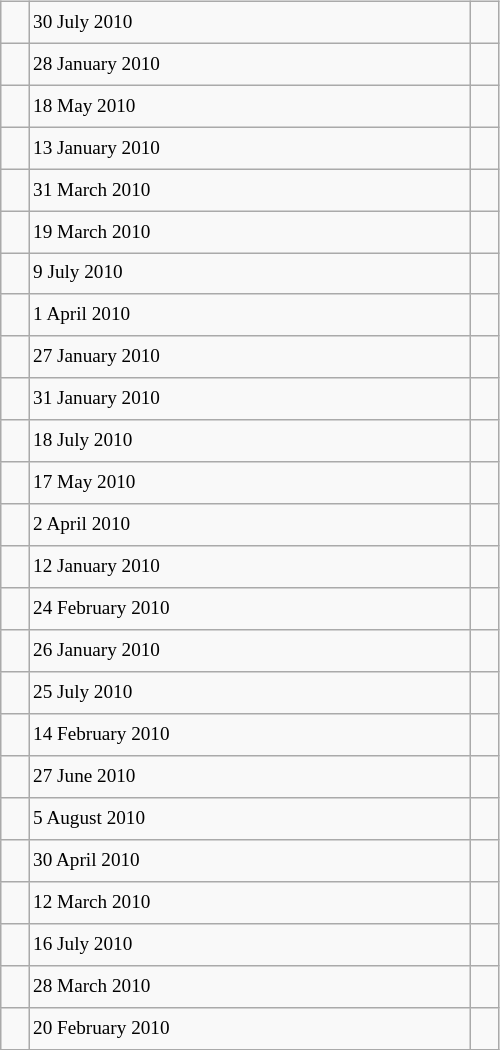<table class="wikitable" style="font-size: 80%; float: left; width: 26em; margin-right: 1em; height: 700px">
<tr>
<td></td>
<td>30 July 2010</td>
<td></td>
</tr>
<tr>
<td></td>
<td>28 January 2010</td>
<td></td>
</tr>
<tr>
<td></td>
<td>18 May 2010</td>
<td></td>
</tr>
<tr>
<td></td>
<td>13 January 2010</td>
<td></td>
</tr>
<tr>
<td></td>
<td>31 March 2010</td>
<td></td>
</tr>
<tr>
<td></td>
<td>19 March 2010</td>
<td></td>
</tr>
<tr>
<td></td>
<td>9 July 2010</td>
<td></td>
</tr>
<tr>
<td></td>
<td>1 April 2010</td>
<td></td>
</tr>
<tr>
<td></td>
<td>27 January 2010</td>
<td></td>
</tr>
<tr>
<td></td>
<td>31 January 2010</td>
<td></td>
</tr>
<tr>
<td></td>
<td>18 July 2010</td>
<td></td>
</tr>
<tr>
<td></td>
<td>17 May 2010</td>
<td></td>
</tr>
<tr>
<td></td>
<td>2 April 2010</td>
<td></td>
</tr>
<tr>
<td></td>
<td>12 January 2010</td>
<td></td>
</tr>
<tr>
<td></td>
<td>24 February 2010</td>
<td></td>
</tr>
<tr>
<td></td>
<td>26 January 2010</td>
<td></td>
</tr>
<tr>
<td></td>
<td>25 July 2010</td>
<td></td>
</tr>
<tr>
<td></td>
<td>14 February 2010</td>
<td></td>
</tr>
<tr>
<td></td>
<td>27 June 2010</td>
<td></td>
</tr>
<tr>
<td></td>
<td>5 August 2010</td>
<td></td>
</tr>
<tr>
<td></td>
<td>30 April 2010</td>
<td></td>
</tr>
<tr>
<td></td>
<td>12 March 2010</td>
<td></td>
</tr>
<tr>
<td></td>
<td>16 July 2010</td>
<td></td>
</tr>
<tr>
<td></td>
<td>28 March 2010</td>
<td></td>
</tr>
<tr>
<td></td>
<td>20 February 2010</td>
<td></td>
</tr>
</table>
